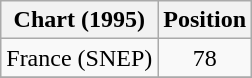<table class="wikitable sortable">
<tr>
<th>Chart (1995)</th>
<th>Position</th>
</tr>
<tr>
<td>France (SNEP)</td>
<td align="center">78</td>
</tr>
<tr>
</tr>
</table>
